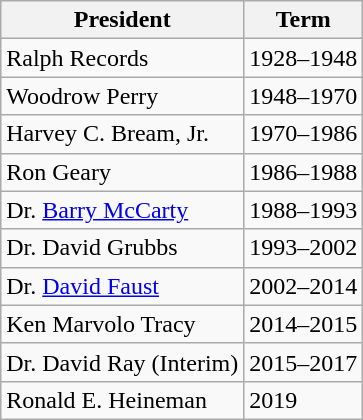<table class="wikitable">
<tr>
<th>President</th>
<th>Term</th>
</tr>
<tr>
<td>Ralph Records</td>
<td>1928–1948</td>
</tr>
<tr>
<td>Woodrow Perry</td>
<td>1948–1970</td>
</tr>
<tr>
<td>Harvey C. Bream, Jr.</td>
<td>1970–1986</td>
</tr>
<tr>
<td>Ron Geary</td>
<td>1986–1988</td>
</tr>
<tr>
<td>Dr. <a href='#'>Barry McCarty</a></td>
<td>1988–1993</td>
</tr>
<tr>
<td>Dr. David Grubbs</td>
<td>1993–2002</td>
</tr>
<tr>
<td>Dr. <a href='#'>David Faust</a></td>
<td>2002–2014</td>
</tr>
<tr>
<td>Ken Marvolo Tracy</td>
<td>2014–2015</td>
</tr>
<tr>
<td>Dr. David Ray (Interim)</td>
<td>2015–2017</td>
</tr>
<tr>
<td>Ronald E. Heineman</td>
<td>2019</td>
</tr>
</table>
